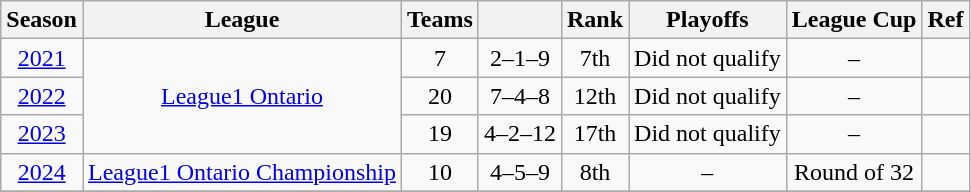<table class="wikitable" style="text-align: center;">
<tr>
<th>Season</th>
<th>League</th>
<th>Teams</th>
<th></th>
<th>Rank</th>
<th>Playoffs</th>
<th>League Cup</th>
<th>Ref</th>
</tr>
<tr>
<td><a href='#'>2021</a></td>
<td rowspan=3><a href='#'>League1 Ontario</a></td>
<td>7</td>
<td>2–1–9</td>
<td>7th</td>
<td>Did not qualify</td>
<td>–</td>
<td></td>
</tr>
<tr>
<td><a href='#'>2022</a></td>
<td>20</td>
<td>7–4–8</td>
<td>12th</td>
<td>Did not qualify</td>
<td>–</td>
<td></td>
</tr>
<tr>
<td><a href='#'>2023</a></td>
<td>19</td>
<td>4–2–12</td>
<td>17th</td>
<td>Did not qualify</td>
<td>–</td>
<td></td>
</tr>
<tr>
<td><a href='#'>2024</a></td>
<td><a href='#'>League1 Ontario Championship</a></td>
<td>10</td>
<td>4–5–9</td>
<td>8th</td>
<td>–</td>
<td>Round of 32</td>
<td></td>
</tr>
<tr>
</tr>
</table>
